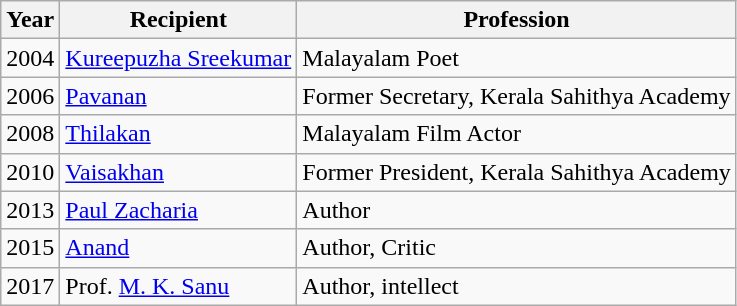<table class="wikitable sortable">
<tr>
<th>Year</th>
<th>Recipient</th>
<th>Profession</th>
</tr>
<tr>
<td>2004</td>
<td><a href='#'>Kureepuzha Sreekumar</a></td>
<td>Malayalam Poet</td>
</tr>
<tr>
<td>2006</td>
<td><a href='#'>Pavanan</a></td>
<td>Former Secretary, Kerala Sahithya Academy</td>
</tr>
<tr>
<td>2008</td>
<td><a href='#'>Thilakan</a></td>
<td>Malayalam Film Actor</td>
</tr>
<tr>
<td>2010</td>
<td><a href='#'>Vaisakhan</a></td>
<td>Former President, Kerala Sahithya Academy</td>
</tr>
<tr>
<td>2013</td>
<td><a href='#'>Paul Zacharia</a></td>
<td>Author</td>
</tr>
<tr>
<td>2015</td>
<td><a href='#'>Anand</a></td>
<td>Author, Critic</td>
</tr>
<tr>
<td>2017</td>
<td>Prof. <a href='#'>M. K. Sanu</a></td>
<td>Author, intellect</td>
</tr>
</table>
